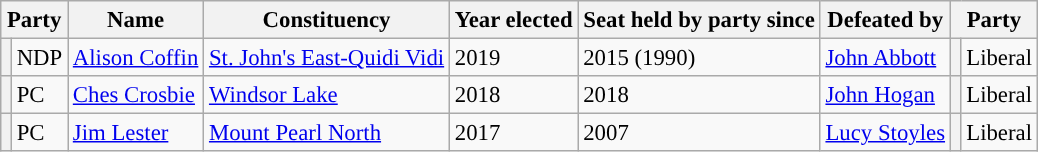<table class="wikitable sortable" style="font-size: 95%;">
<tr>
<th colspan="2">Party</th>
<th>Name</th>
<th>Constituency</th>
<th>Year elected</th>
<th>Seat held by party since</th>
<th>Defeated by</th>
<th colspan="2">Party</th>
</tr>
<tr>
<th style="background-color:"></th>
<td>NDP</td>
<td><a href='#'>Alison Coffin</a></td>
<td><a href='#'>St. John's East-Quidi Vidi</a></td>
<td>2019</td>
<td>2015 (1990)</td>
<td><a href='#'>John Abbott</a></td>
<th style="background-color:"></th>
<td>Liberal</td>
</tr>
<tr>
<th style="background-color:"></th>
<td>PC</td>
<td><a href='#'>Ches Crosbie</a></td>
<td><a href='#'>Windsor Lake</a></td>
<td>2018</td>
<td>2018</td>
<td><a href='#'>John Hogan</a></td>
<th style="background-color:"></th>
<td>Liberal</td>
</tr>
<tr>
<th style="background-color:"></th>
<td>PC</td>
<td><a href='#'>Jim Lester</a></td>
<td><a href='#'>Mount Pearl North</a></td>
<td>2017</td>
<td>2007</td>
<td><a href='#'>Lucy Stoyles</a></td>
<th style="background-color:"></th>
<td>Liberal</td>
</tr>
</table>
